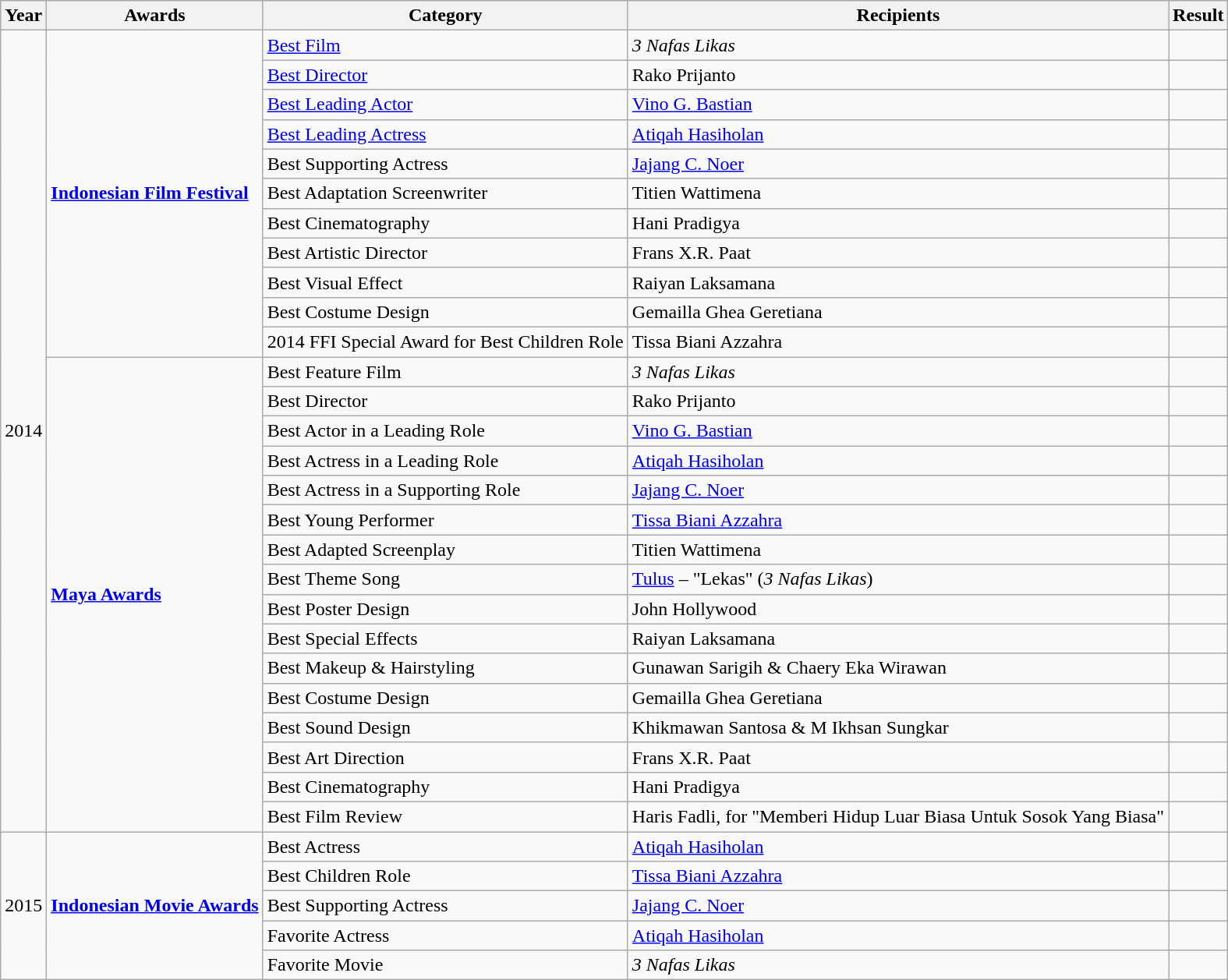<table class="wikitable">
<tr>
<th>Year</th>
<th>Awards</th>
<th>Category</th>
<th>Recipients</th>
<th>Result</th>
</tr>
<tr>
<td rowspan= "27">2014</td>
<td rowspan= "11"><strong><a href='#'>Indonesian Film Festival</a></strong></td>
<td><a href='#'>Best Film</a></td>
<td><em>3 Nafas Likas</em></td>
<td></td>
</tr>
<tr>
<td><a href='#'>Best Director</a></td>
<td>Rako Prijanto</td>
<td></td>
</tr>
<tr>
<td><a href='#'>Best Leading Actor</a></td>
<td><a href='#'>Vino G. Bastian</a></td>
<td></td>
</tr>
<tr>
<td><a href='#'>Best Leading Actress</a></td>
<td><a href='#'>Atiqah Hasiholan</a></td>
<td></td>
</tr>
<tr>
<td>Best Supporting Actress</td>
<td><a href='#'>Jajang C. Noer</a></td>
<td></td>
</tr>
<tr>
<td>Best Adaptation Screenwriter</td>
<td>Titien Wattimena</td>
<td></td>
</tr>
<tr>
<td>Best Cinematography</td>
<td>Hani Pradigya</td>
<td></td>
</tr>
<tr>
<td>Best Artistic Director</td>
<td>Frans X.R. Paat</td>
<td></td>
</tr>
<tr>
<td>Best Visual Effect</td>
<td>Raiyan Laksamana</td>
<td></td>
</tr>
<tr>
<td>Best Costume Design</td>
<td>Gemailla Ghea Geretiana</td>
<td></td>
</tr>
<tr>
<td>2014 FFI Special Award for Best Children Role</td>
<td>Tissa Biani Azzahra</td>
<td></td>
</tr>
<tr>
<td rowspan= "16"><strong><a href='#'>Maya Awards</a></strong></td>
<td>Best Feature Film</td>
<td><em>3 Nafas Likas</em></td>
<td></td>
</tr>
<tr>
<td>Best Director</td>
<td>Rako Prijanto</td>
<td></td>
</tr>
<tr>
<td>Best Actor in a Leading Role</td>
<td><a href='#'>Vino G. Bastian</a></td>
<td></td>
</tr>
<tr>
<td>Best Actress in a Leading Role</td>
<td><a href='#'>Atiqah Hasiholan</a></td>
<td></td>
</tr>
<tr>
<td>Best Actress in a Supporting Role</td>
<td><a href='#'>Jajang C. Noer</a></td>
<td></td>
</tr>
<tr>
<td>Best Young Performer</td>
<td><a href='#'>Tissa Biani Azzahra</a></td>
<td></td>
</tr>
<tr>
<td>Best Adapted Screenplay</td>
<td>Titien Wattimena</td>
<td></td>
</tr>
<tr>
<td>Best Theme Song</td>
<td><a href='#'>Tulus</a> – "Lekas" (<em>3 Nafas Likas</em>)</td>
<td></td>
</tr>
<tr>
<td>Best Poster Design</td>
<td>John Hollywood</td>
<td></td>
</tr>
<tr>
<td>Best Special Effects</td>
<td>Raiyan Laksamana</td>
<td></td>
</tr>
<tr>
<td>Best Makeup & Hairstyling</td>
<td>Gunawan Sarigih & Chaery Eka Wirawan</td>
<td></td>
</tr>
<tr>
<td>Best Costume Design</td>
<td>Gemailla Ghea Geretiana</td>
<td></td>
</tr>
<tr>
<td>Best Sound Design</td>
<td>Khikmawan Santosa & M Ikhsan Sungkar</td>
<td></td>
</tr>
<tr>
<td>Best Art Direction</td>
<td>Frans X.R. Paat</td>
<td></td>
</tr>
<tr>
<td>Best Cinematography</td>
<td>Hani Pradigya</td>
<td></td>
</tr>
<tr>
<td>Best Film Review</td>
<td>Haris Fadli, for "Memberi Hidup Luar Biasa Untuk Sosok Yang Biasa"</td>
<td></td>
</tr>
<tr>
<td rowspan= "5">2015</td>
<td rowspan= "5"><strong><a href='#'>Indonesian Movie Awards</a></strong></td>
<td>Best Actress</td>
<td><a href='#'>Atiqah Hasiholan</a></td>
<td></td>
</tr>
<tr>
<td>Best Children Role</td>
<td><a href='#'>Tissa Biani Azzahra</a></td>
<td></td>
</tr>
<tr>
<td>Best Supporting Actress</td>
<td><a href='#'>Jajang C. Noer</a></td>
<td></td>
</tr>
<tr>
<td>Favorite Actress</td>
<td><a href='#'>Atiqah Hasiholan</a></td>
<td></td>
</tr>
<tr>
<td>Favorite Movie</td>
<td><em>3 Nafas Likas</em></td>
<td></td>
</tr>
</table>
